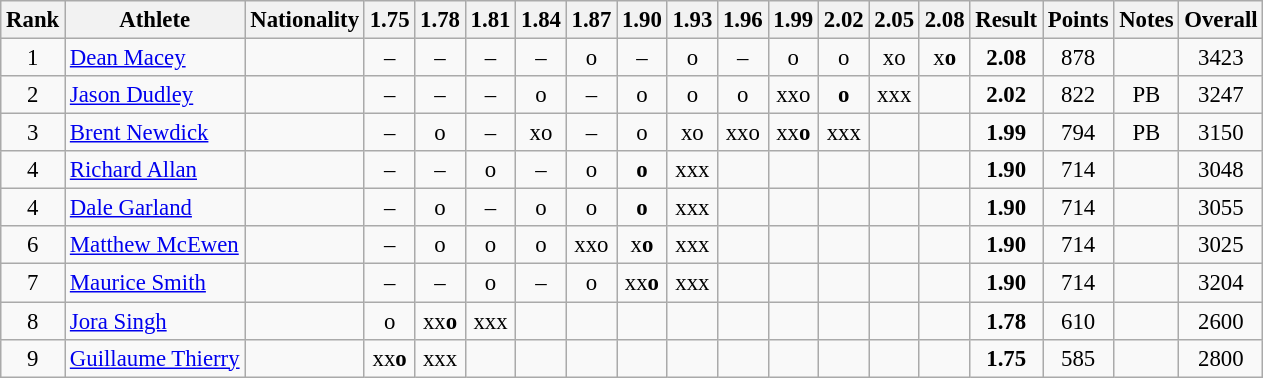<table class="wikitable sortable" style="text-align:center; font-size:95%">
<tr>
<th>Rank</th>
<th>Athlete</th>
<th>Nationality</th>
<th>1.75</th>
<th>1.78</th>
<th>1.81</th>
<th>1.84</th>
<th>1.87</th>
<th>1.90</th>
<th>1.93</th>
<th>1.96</th>
<th>1.99</th>
<th>2.02</th>
<th>2.05</th>
<th>2.08</th>
<th>Result</th>
<th>Points</th>
<th>Notes</th>
<th>Overall</th>
</tr>
<tr>
<td>1</td>
<td align="left"><a href='#'>Dean Macey</a></td>
<td align=left></td>
<td>–</td>
<td>–</td>
<td>–</td>
<td>–</td>
<td>o</td>
<td>–</td>
<td>o</td>
<td>–</td>
<td>o</td>
<td>o</td>
<td>xo</td>
<td>x<strong>o</strong></td>
<td><strong>2.08</strong></td>
<td>878</td>
<td></td>
<td>3423</td>
</tr>
<tr>
<td>2</td>
<td align="left"><a href='#'>Jason Dudley</a></td>
<td align=left></td>
<td>–</td>
<td>–</td>
<td>–</td>
<td>o</td>
<td>–</td>
<td>o</td>
<td>o</td>
<td>o</td>
<td>xxo</td>
<td><strong>o</strong></td>
<td>xxx</td>
<td></td>
<td><strong>2.02</strong></td>
<td>822</td>
<td>PB</td>
<td>3247</td>
</tr>
<tr>
<td>3</td>
<td align="left"><a href='#'>Brent Newdick</a></td>
<td align=left></td>
<td>–</td>
<td>o</td>
<td>–</td>
<td>xo</td>
<td>–</td>
<td>o</td>
<td>xo</td>
<td>xxo</td>
<td>xx<strong>o</strong></td>
<td>xxx</td>
<td></td>
<td></td>
<td><strong>1.99</strong></td>
<td>794</td>
<td>PB</td>
<td>3150</td>
</tr>
<tr>
<td>4</td>
<td align="left"><a href='#'>Richard Allan</a></td>
<td align=left></td>
<td>–</td>
<td>–</td>
<td>o</td>
<td>–</td>
<td>o</td>
<td><strong>o</strong></td>
<td>xxx</td>
<td></td>
<td></td>
<td></td>
<td></td>
<td></td>
<td><strong>1.90</strong></td>
<td>714</td>
<td></td>
<td>3048</td>
</tr>
<tr>
<td>4</td>
<td align="left"><a href='#'>Dale Garland</a></td>
<td align=left></td>
<td>–</td>
<td>o</td>
<td>–</td>
<td>o</td>
<td>o</td>
<td><strong>o</strong></td>
<td>xxx</td>
<td></td>
<td></td>
<td></td>
<td></td>
<td></td>
<td><strong>1.90</strong></td>
<td>714</td>
<td></td>
<td>3055</td>
</tr>
<tr>
<td>6</td>
<td align="left"><a href='#'>Matthew McEwen</a></td>
<td align=left></td>
<td>–</td>
<td>o</td>
<td>o</td>
<td>o</td>
<td>xxo</td>
<td>x<strong>o</strong></td>
<td>xxx</td>
<td></td>
<td></td>
<td></td>
<td></td>
<td></td>
<td><strong>1.90</strong></td>
<td>714</td>
<td></td>
<td>3025</td>
</tr>
<tr>
<td>7</td>
<td align="left"><a href='#'>Maurice Smith</a></td>
<td align=left></td>
<td>–</td>
<td>–</td>
<td>o</td>
<td>–</td>
<td>o</td>
<td>xx<strong>o</strong></td>
<td>xxx</td>
<td></td>
<td></td>
<td></td>
<td></td>
<td></td>
<td><strong>1.90</strong></td>
<td>714</td>
<td></td>
<td>3204</td>
</tr>
<tr>
<td>8</td>
<td align="left"><a href='#'>Jora Singh</a></td>
<td align=left></td>
<td>o</td>
<td>xx<strong>o</strong></td>
<td>xxx</td>
<td></td>
<td></td>
<td></td>
<td></td>
<td></td>
<td></td>
<td></td>
<td></td>
<td></td>
<td><strong>1.78</strong></td>
<td>610</td>
<td></td>
<td>2600</td>
</tr>
<tr>
<td>9</td>
<td align="left"><a href='#'>Guillaume Thierry</a></td>
<td align=left></td>
<td>xx<strong>o</strong></td>
<td>xxx</td>
<td></td>
<td></td>
<td></td>
<td></td>
<td></td>
<td></td>
<td></td>
<td></td>
<td></td>
<td></td>
<td><strong>1.75</strong></td>
<td>585</td>
<td></td>
<td>2800</td>
</tr>
</table>
